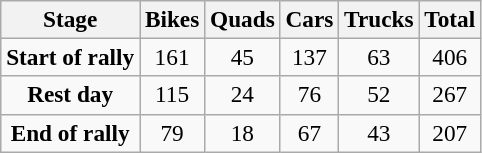<table class="wikitable" style="font-size:97%; width=15%; text-align:center">
<tr>
<th>Stage</th>
<th>Bikes</th>
<th>Quads</th>
<th>Cars</th>
<th>Trucks</th>
<th>Total</th>
</tr>
<tr>
<td><strong>Start of rally</strong></td>
<td>161</td>
<td>45</td>
<td>137</td>
<td>63</td>
<td>406</td>
</tr>
<tr>
<td><strong>Rest day</strong></td>
<td>115</td>
<td>24</td>
<td>76</td>
<td>52</td>
<td>267</td>
</tr>
<tr>
<td><strong>End of rally</strong></td>
<td>79</td>
<td>18</td>
<td>67</td>
<td>43</td>
<td>207</td>
</tr>
</table>
